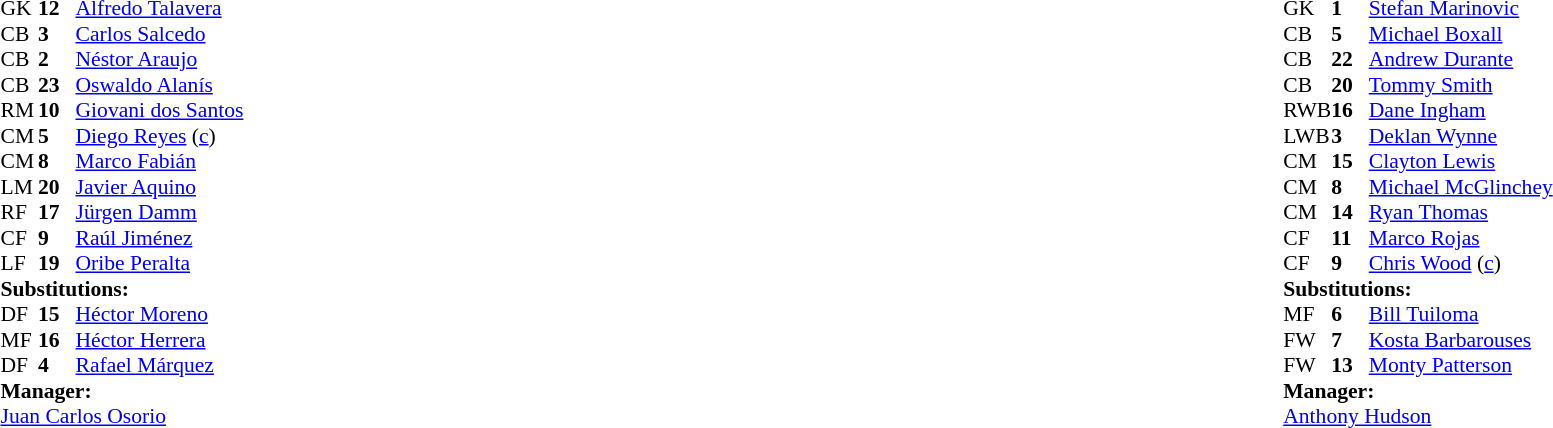<table width="100%">
<tr>
<td valign="top" width="40%"><br><table style="font-size:90%" cellspacing="0" cellpadding="0">
<tr>
<th width=25></th>
<th width=25></th>
</tr>
<tr>
<td>GK</td>
<td><strong>12</strong></td>
<td><a href='#'>Alfredo Talavera</a></td>
</tr>
<tr>
<td>CB</td>
<td><strong>3</strong></td>
<td><a href='#'>Carlos Salcedo</a></td>
<td></td>
<td></td>
</tr>
<tr>
<td>CB</td>
<td><strong>2</strong></td>
<td><a href='#'>Néstor Araujo</a></td>
</tr>
<tr>
<td>CB</td>
<td><strong>23</strong></td>
<td><a href='#'>Oswaldo Alanís</a></td>
<td></td>
<td></td>
</tr>
<tr>
<td>RM</td>
<td><strong>10</strong></td>
<td><a href='#'>Giovani dos Santos</a></td>
</tr>
<tr>
<td>CM</td>
<td><strong>5</strong></td>
<td><a href='#'>Diego Reyes</a> (<a href='#'>c</a>)</td>
<td></td>
</tr>
<tr>
<td>CM</td>
<td><strong>8</strong></td>
<td><a href='#'>Marco Fabián</a></td>
</tr>
<tr>
<td>LM</td>
<td><strong>20</strong></td>
<td><a href='#'>Javier Aquino</a></td>
</tr>
<tr>
<td>RF</td>
<td><strong>17</strong></td>
<td><a href='#'>Jürgen Damm</a></td>
</tr>
<tr>
<td>CF</td>
<td><strong>9</strong></td>
<td><a href='#'>Raúl Jiménez</a></td>
</tr>
<tr>
<td>LF</td>
<td><strong>19</strong></td>
<td><a href='#'>Oribe Peralta</a></td>
</tr>
<tr>
<td colspan=3><strong>Substitutions:</strong></td>
</tr>
<tr>
<td>DF</td>
<td><strong>15</strong></td>
<td><a href='#'>Héctor Moreno</a></td>
<td></td>
<td></td>
<td></td>
</tr>
<tr>
<td>MF</td>
<td><strong>16</strong></td>
<td><a href='#'>Héctor Herrera</a></td>
<td></td>
<td></td>
</tr>
<tr>
<td>DF</td>
<td><strong>4</strong></td>
<td><a href='#'>Rafael Márquez</a></td>
<td></td>
<td></td>
<td></td>
</tr>
<tr>
<td colspan=3><strong>Manager:</strong></td>
</tr>
<tr>
<td colspan=3> <a href='#'>Juan Carlos Osorio</a></td>
</tr>
</table>
</td>
<td valign="top"></td>
<td valign="top" width="50%"><br><table style="font-size:90%; margin:auto" cellspacing="0" cellpadding="0">
<tr>
<th width=25></th>
<th width=25></th>
</tr>
<tr>
<td>GK</td>
<td><strong>1</strong></td>
<td><a href='#'>Stefan Marinovic</a></td>
</tr>
<tr>
<td>CB</td>
<td><strong>5</strong></td>
<td><a href='#'>Michael Boxall</a></td>
<td></td>
</tr>
<tr>
<td>CB</td>
<td><strong>22</strong></td>
<td><a href='#'>Andrew Durante</a></td>
</tr>
<tr>
<td>CB</td>
<td><strong>20</strong></td>
<td><a href='#'>Tommy Smith</a></td>
</tr>
<tr>
<td>RWB</td>
<td><strong>16</strong></td>
<td><a href='#'>Dane Ingham</a></td>
<td></td>
<td></td>
</tr>
<tr>
<td>LWB</td>
<td><strong>3</strong></td>
<td><a href='#'>Deklan Wynne</a></td>
</tr>
<tr>
<td>CM</td>
<td><strong>15</strong></td>
<td><a href='#'>Clayton Lewis</a></td>
<td></td>
<td></td>
</tr>
<tr>
<td>CM</td>
<td><strong>8</strong></td>
<td><a href='#'>Michael McGlinchey</a></td>
</tr>
<tr>
<td>CM</td>
<td><strong>14</strong></td>
<td><a href='#'>Ryan Thomas</a></td>
<td></td>
</tr>
<tr>
<td>CF</td>
<td><strong>11</strong></td>
<td><a href='#'>Marco Rojas</a></td>
<td></td>
<td></td>
</tr>
<tr>
<td>CF</td>
<td><strong>9</strong></td>
<td><a href='#'>Chris Wood</a> (<a href='#'>c</a>)</td>
</tr>
<tr>
<td colspan=3><strong>Substitutions:</strong></td>
</tr>
<tr>
<td>MF</td>
<td><strong>6</strong></td>
<td><a href='#'>Bill Tuiloma</a></td>
<td></td>
<td></td>
</tr>
<tr>
<td>FW</td>
<td><strong>7</strong></td>
<td><a href='#'>Kosta Barbarouses</a></td>
<td></td>
<td></td>
</tr>
<tr>
<td>FW</td>
<td><strong>13</strong></td>
<td><a href='#'>Monty Patterson</a></td>
<td></td>
<td></td>
</tr>
<tr>
<td colspan=3><strong>Manager:</strong></td>
</tr>
<tr>
<td colspan=3> <a href='#'>Anthony Hudson</a></td>
</tr>
</table>
</td>
</tr>
</table>
